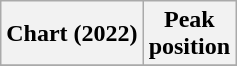<table class="wikitable sortable plainrowheaders" style="text-align:center">
<tr>
<th scope="col">Chart (2022)</th>
<th scope="col">Peak<br>position</th>
</tr>
<tr>
</tr>
</table>
